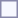<table style="border:1px solid #8888aa; background-color:#f7f8ff; padding:5px; font-size:95%; margin: 0px 12px 12px 0px;">
</table>
